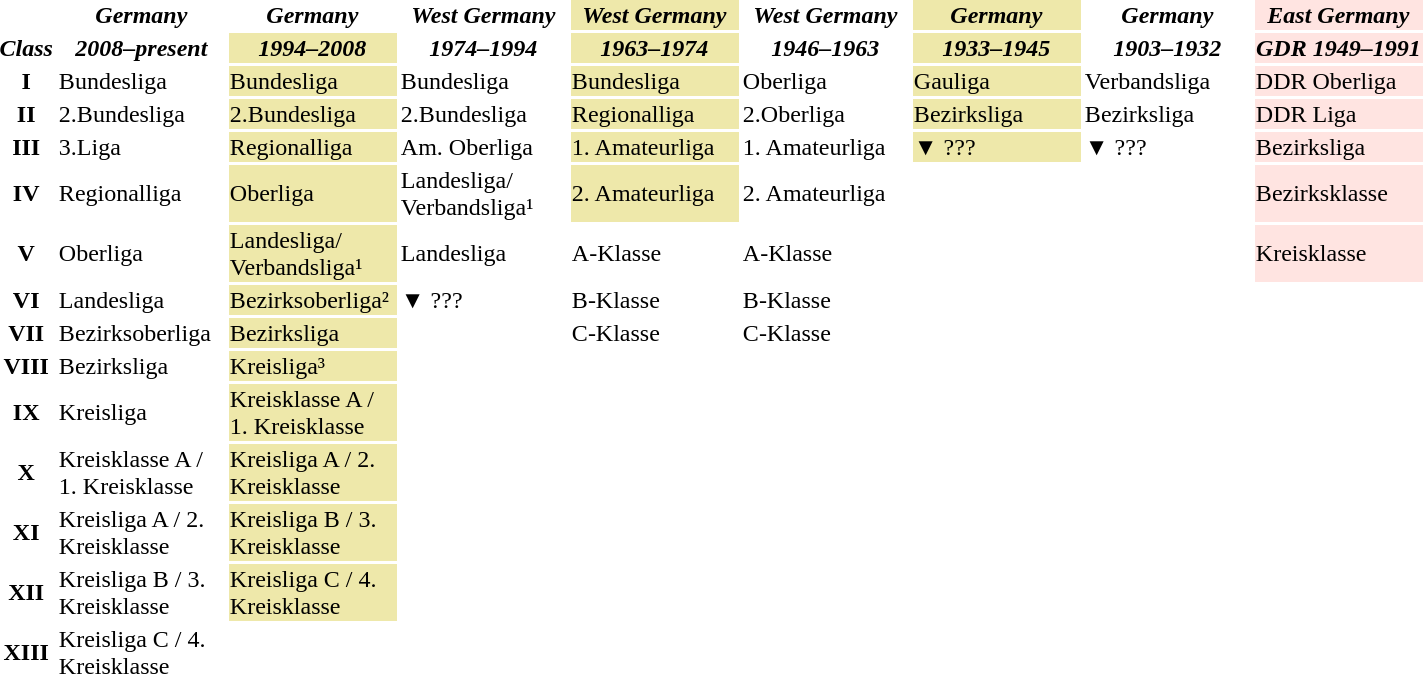<table>
<tr>
<td></td>
<th><em>Germany</em></th>
<th style="back  ground:#eee8aa;"><em>Germany</em></th>
<th><em>West Germany</em></th>
<th style="background:#eee8aa;"><em>West Germany</em></th>
<th><em>West Germany</em></th>
<th style="background:#eee8aa;"><em>Germany</em></th>
<th><em>Germany</em></th>
<th style="background:#ffe4e1;"><em>East Germany</em></th>
</tr>
<tr>
<th style="width:35px;"><em>Class</em></th>
<th style="width:110px;"><em>2008–present</em></th>
<th style="width:110px; background:#eee8aa;"><em>1994–2008</em></th>
<th style="width:110px;"><em>1974–1994</em></th>
<th style="width:110px; background:#eee8aa;"><em>1963–1974</em></th>
<th style="width:110px;"><em>1946–1963</em></th>
<th style="width:110px; background:#eee8aa;"><em>1933–1945</em></th>
<th style="width:110px;"><em>1903–1932</em></th>
<th style="width:110px; background:#ffe4e1;"><em>GDR 1949–1991</em></th>
</tr>
<tr>
<th>I</th>
<td>Bundesliga</td>
<td style="background:#eee8aa;">Bundesliga</td>
<td>Bundesliga</td>
<td style="background:#eee8aa;">Bundesliga</td>
<td>Oberliga</td>
<td style="background:#eee8aa;">Gauliga</td>
<td>Verbandsliga</td>
<td style="background:#ffe4e1;">DDR Oberliga</td>
</tr>
<tr>
<th>II</th>
<td>2.Bundesliga</td>
<td style="background:#eee8aa;">2.Bundesliga</td>
<td>2.Bundesliga</td>
<td style="background:#eee8aa;">Regionalliga</td>
<td>2.Oberliga</td>
<td style="background:#eee8aa;">Bezirksliga</td>
<td>Bezirksliga</td>
<td style="background:#ffe4e1;">DDR Liga</td>
</tr>
<tr>
<th>III</th>
<td>3.Liga</td>
<td style="background:#eee8aa;">Regionalliga</td>
<td>Am. Oberliga</td>
<td style="background:#eee8aa;">1. Amateurliga</td>
<td>1. Amateurliga</td>
<td style="background:#eee8aa;">▼ ???</td>
<td>▼ ???</td>
<td style="background:#ffe4e1;">Bezirksliga</td>
</tr>
<tr>
<th>IV</th>
<td>Regionalliga</td>
<td style="background:#eee8aa;">Oberliga</td>
<td>Landesliga/<br>Verbandsliga¹</td>
<td style="background:#eee8aa;">2. Amateurliga</td>
<td>2. Amateurliga</td>
<td></td>
<td></td>
<td style="background:#ffe4e1;">Bezirksklasse</td>
</tr>
<tr>
<th>V</th>
<td>Oberliga</td>
<td style="background:#eee8aa;">Landesliga/<br>Verbandsliga¹</td>
<td>Landesliga</td>
<td>A-Klasse</td>
<td>A-Klasse</td>
<td></td>
<td></td>
<td style="background:#ffe4e1;">Kreisklasse</td>
</tr>
<tr>
<th>VI</th>
<td>Landesliga</td>
<td style="background:#eee8aa;">Bezirksoberliga²</td>
<td>▼ ???</td>
<td>B-Klasse</td>
<td>B-Klasse</td>
</tr>
<tr>
<th>VII</th>
<td>Bezirksoberliga</td>
<td style="background:#eee8aa;">Bezirksliga</td>
<td></td>
<td>C-Klasse</td>
<td>C-Klasse</td>
</tr>
<tr>
<th>VIII</th>
<td>Bezirksliga</td>
<td style="background:#eee8aa;">Kreisliga³</td>
</tr>
<tr>
<th>IX</th>
<td>Kreisliga</td>
<td style="background:#eee8aa;">Kreisklasse A / 1. Kreisklasse</td>
</tr>
<tr>
<th>X</th>
<td>Kreisklasse A / 1. Kreisklasse</td>
<td style="background:#eee8aa;">Kreisliga A / 2. Kreisklasse</td>
</tr>
<tr>
<th>XI</th>
<td>Kreisliga A / 2. Kreisklasse</td>
<td style="background:#eee8aa;">Kreisliga B / 3. Kreisklasse</td>
</tr>
<tr>
<th>XII</th>
<td>Kreisliga B / 3. Kreisklasse</td>
<td style="background:#eee8aa;">Kreisliga C / 4. Kreisklasse</td>
</tr>
<tr>
<th>XIII</th>
<td>Kreisliga C / 4. Kreisklasse</td>
</tr>
</table>
